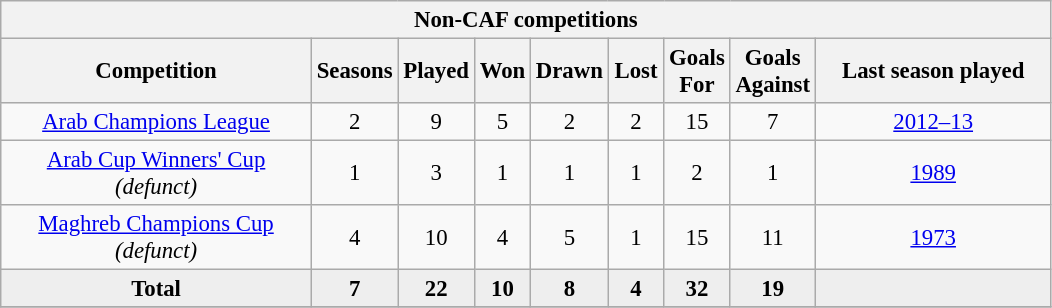<table class="wikitable" style="font-size:95%; text-align: center;">
<tr>
<th colspan="9">Non-CAF competitions</th>
</tr>
<tr>
<th width="200">Competition</th>
<th width="30">Seasons</th>
<th width="30">Played</th>
<th width="30">Won</th>
<th width="30">Drawn</th>
<th width="30">Lost</th>
<th width="30">Goals For</th>
<th width="30">Goals Against</th>
<th width="150">Last season played</th>
</tr>
<tr>
<td><a href='#'>Arab Champions League</a></td>
<td>2</td>
<td>9</td>
<td>5</td>
<td>2</td>
<td>2</td>
<td>15</td>
<td>7</td>
<td><a href='#'>2012–13</a></td>
</tr>
<tr>
<td><a href='#'>Arab Cup Winners' Cup</a> <em>(defunct)</em></td>
<td>1</td>
<td>3</td>
<td>1</td>
<td>1</td>
<td>1</td>
<td>2</td>
<td>1</td>
<td><a href='#'>1989</a></td>
</tr>
<tr>
<td><a href='#'>Maghreb Champions Cup</a> <em>(defunct)</em></td>
<td>4</td>
<td>10</td>
<td>4</td>
<td>5</td>
<td>1</td>
<td>15</td>
<td>11</td>
<td><a href='#'>1973</a></td>
</tr>
<tr bgcolor=#EEEEEE>
<td><strong>Total</strong></td>
<td><strong>7</strong></td>
<td><strong>22</strong></td>
<td><strong>10</strong></td>
<td><strong>8</strong></td>
<td><strong>4</strong></td>
<td><strong>32</strong></td>
<td><strong>19</strong></td>
<td></td>
</tr>
<tr>
</tr>
</table>
